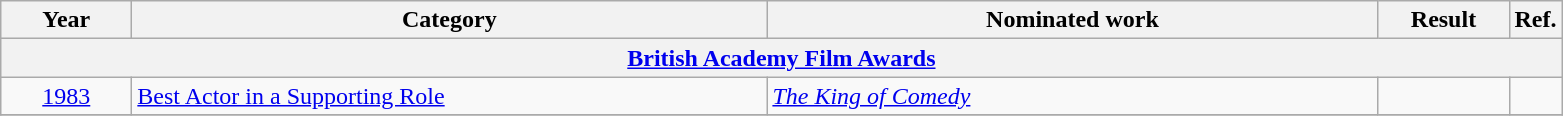<table class=wikitable>
<tr>
<th scope="col" style="width:5em;">Year</th>
<th scope="col" style="width:26em;">Category</th>
<th scope="col" style="width:25em;">Nominated work</th>
<th scope="col" style="width:5em;">Result</th>
<th>Ref.</th>
</tr>
<tr>
<th colspan=5><a href='#'>British Academy Film Awards</a></th>
</tr>
<tr>
<td style="text-align:center;"><a href='#'>1983</a></td>
<td><a href='#'>Best Actor in a Supporting Role</a></td>
<td><em><a href='#'>The King of Comedy</a></em></td>
<td></td>
<td></td>
</tr>
<tr>
</tr>
</table>
